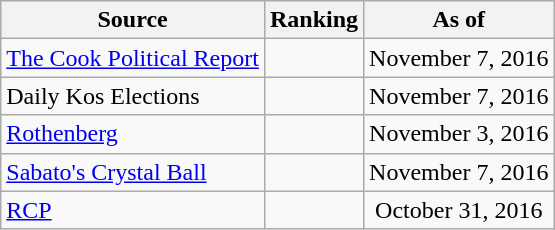<table class="wikitable" style="text-align:center">
<tr>
<th>Source</th>
<th>Ranking</th>
<th>As of</th>
</tr>
<tr>
<td align=left><a href='#'>The Cook Political Report</a></td>
<td></td>
<td>November 7, 2016</td>
</tr>
<tr>
<td align=left>Daily Kos Elections</td>
<td></td>
<td>November 7, 2016</td>
</tr>
<tr>
<td align=left><a href='#'>Rothenberg</a></td>
<td></td>
<td>November 3, 2016</td>
</tr>
<tr>
<td align=left><a href='#'>Sabato's Crystal Ball</a></td>
<td></td>
<td>November 7, 2016</td>
</tr>
<tr>
<td align="left"><a href='#'>RCP</a></td>
<td></td>
<td>October 31, 2016</td>
</tr>
</table>
